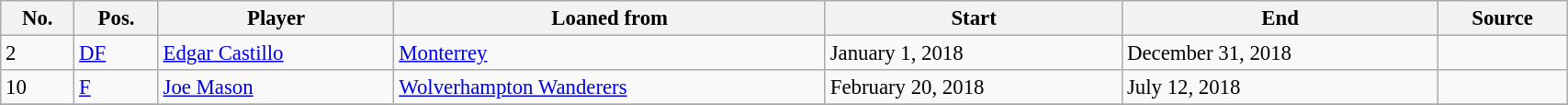<table class="wikitable sortable" style="width:90%; text-align:center; font-size:95%; text-align:left;">
<tr>
<th>No.</th>
<th>Pos.</th>
<th>Player</th>
<th>Loaned from</th>
<th>Start</th>
<th>End</th>
<th>Source</th>
</tr>
<tr>
<td>2</td>
<td><a href='#'>DF</a></td>
<td> <a href='#'>Edgar Castillo</a></td>
<td> <a href='#'>Monterrey</a></td>
<td>January 1, 2018</td>
<td>December 31, 2018</td>
<td></td>
</tr>
<tr>
<td>10</td>
<td><a href='#'>F</a></td>
<td> <a href='#'>Joe Mason</a></td>
<td> <a href='#'>Wolverhampton Wanderers</a></td>
<td>February 20, 2018</td>
<td>July 12, 2018</td>
<td></td>
</tr>
<tr>
</tr>
</table>
